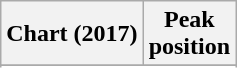<table class="wikitable sortable plainrowheaders" style="text-align:center">
<tr>
<th scope="col">Chart (2017)</th>
<th scope="col">Peak<br> position</th>
</tr>
<tr>
</tr>
<tr>
</tr>
<tr>
</tr>
</table>
